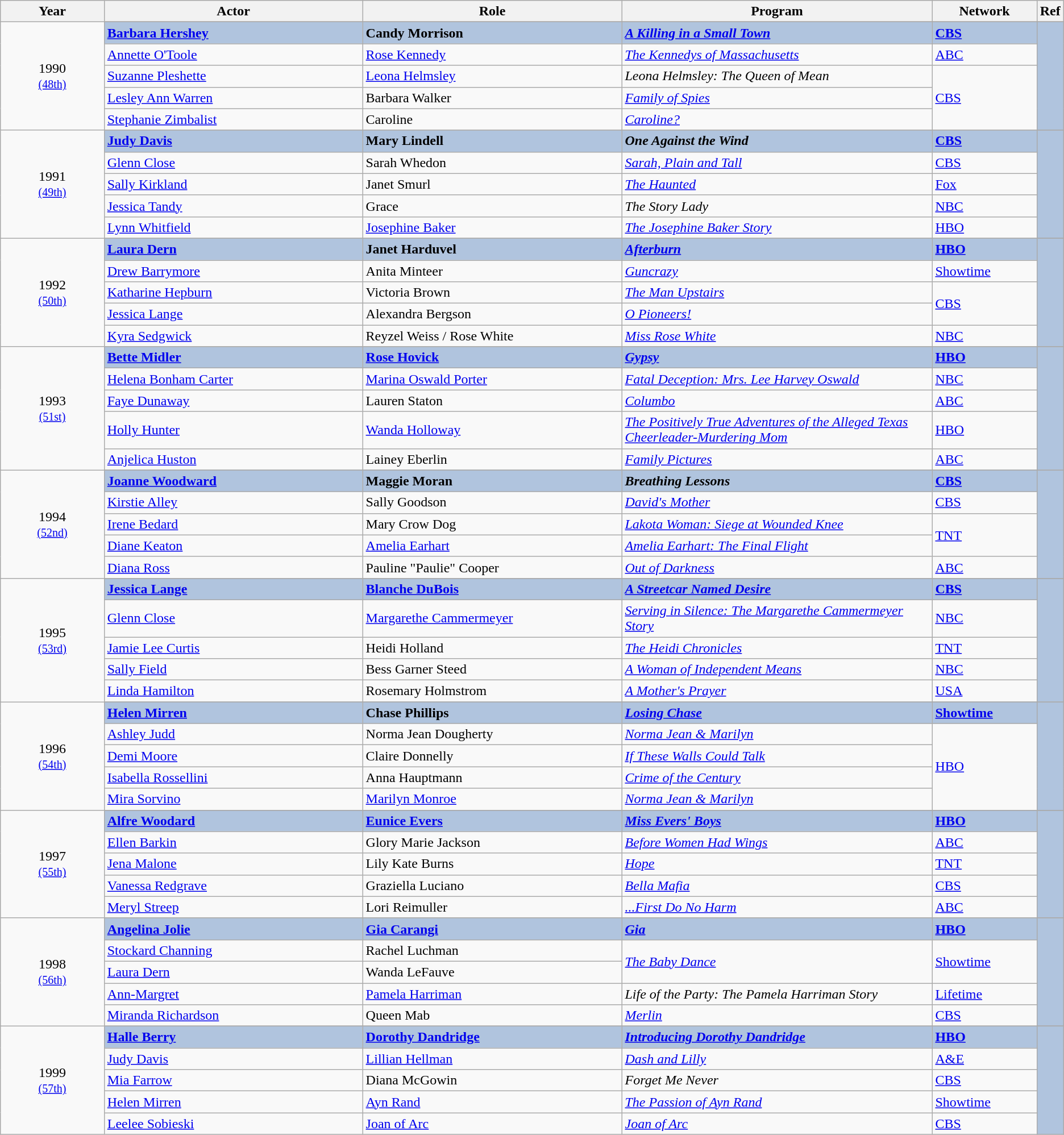<table class="wikitable">
<tr>
<th style="width:10%;">Year</th>
<th style="width:25%;">Actor</th>
<th style="width:25%;">Role</th>
<th style="width:30%;">Program</th>
<th style="width:10%;">Network</th>
<th style="width:5%;">Ref</th>
</tr>
<tr>
<td rowspan="6" style="text-align:center;">1990 <br><small><a href='#'>(48th)</a></small></td>
</tr>
<tr style="background:#B0C4DE;">
<td><strong><a href='#'>Barbara Hershey</a> </strong></td>
<td><strong>Candy Morrison</strong></td>
<td><strong><em><a href='#'>A Killing in a Small Town</a></em></strong></td>
<td><strong><a href='#'>CBS</a></strong></td>
<td rowspan="5"></td>
</tr>
<tr>
<td><a href='#'>Annette O'Toole</a></td>
<td><a href='#'>Rose Kennedy</a></td>
<td><em><a href='#'>The Kennedys of Massachusetts</a></em></td>
<td><a href='#'>ABC</a></td>
</tr>
<tr>
<td><a href='#'>Suzanne Pleshette</a></td>
<td><a href='#'>Leona Helmsley</a></td>
<td><em>Leona Helmsley: The Queen of Mean</em></td>
<td rowspan="3"><a href='#'>CBS</a></td>
</tr>
<tr>
<td><a href='#'>Lesley Ann Warren</a></td>
<td>Barbara Walker</td>
<td><em><a href='#'>Family of Spies</a></em></td>
</tr>
<tr>
<td><a href='#'>Stephanie Zimbalist</a></td>
<td>Caroline</td>
<td><em><a href='#'>Caroline?</a></em></td>
</tr>
<tr>
<td rowspan="6" style="text-align:center;">1991 <br><small><a href='#'>(49th)</a></small></td>
</tr>
<tr style="background:#B0C4DE;">
<td><strong><a href='#'>Judy Davis</a> </strong></td>
<td><strong>Mary Lindell</strong></td>
<td><strong><em>One Against the Wind</em></strong></td>
<td><strong><a href='#'>CBS</a></strong></td>
<td rowspan="5"></td>
</tr>
<tr>
<td><a href='#'>Glenn Close</a></td>
<td>Sarah Whedon</td>
<td><em><a href='#'>Sarah, Plain and Tall</a></em></td>
<td><a href='#'>CBS</a></td>
</tr>
<tr>
<td><a href='#'>Sally Kirkland</a></td>
<td>Janet Smurl</td>
<td><em><a href='#'>The Haunted</a></em></td>
<td><a href='#'>Fox</a></td>
</tr>
<tr>
<td><a href='#'>Jessica Tandy</a></td>
<td>Grace</td>
<td><em>The Story Lady</em></td>
<td><a href='#'>NBC</a></td>
</tr>
<tr>
<td><a href='#'>Lynn Whitfield</a></td>
<td><a href='#'>Josephine Baker</a></td>
<td><em><a href='#'>The Josephine Baker Story</a></em></td>
<td><a href='#'>HBO</a></td>
</tr>
<tr>
<td rowspan="6" style="text-align:center;">1992 <br><small><a href='#'>(50th)</a></small></td>
</tr>
<tr style="background:#B0C4DE;">
<td><strong><a href='#'>Laura Dern</a> </strong></td>
<td><strong>Janet Harduvel</strong></td>
<td><strong><em><a href='#'>Afterburn</a></em></strong></td>
<td><strong><a href='#'>HBO</a></strong></td>
<td rowspan="5"></td>
</tr>
<tr>
<td><a href='#'>Drew Barrymore</a></td>
<td>Anita Minteer</td>
<td><em><a href='#'>Guncrazy</a></em></td>
<td><a href='#'>Showtime</a></td>
</tr>
<tr>
<td><a href='#'>Katharine Hepburn</a></td>
<td>Victoria Brown</td>
<td><em><a href='#'>The Man Upstairs</a></em></td>
<td rowspan="2"><a href='#'>CBS</a></td>
</tr>
<tr>
<td><a href='#'>Jessica Lange</a></td>
<td>Alexandra Bergson</td>
<td><em><a href='#'>O Pioneers!</a></em></td>
</tr>
<tr>
<td><a href='#'>Kyra Sedgwick</a></td>
<td>Reyzel Weiss / Rose White</td>
<td><em><a href='#'>Miss Rose White</a></em></td>
<td><a href='#'>NBC</a></td>
</tr>
<tr>
<td rowspan="6" style="text-align:center;">1993 <br><small><a href='#'>(51st)</a></small></td>
</tr>
<tr style="background:#B0C4DE;">
<td><strong><a href='#'>Bette Midler</a> </strong></td>
<td><strong><a href='#'>Rose Hovick</a></strong></td>
<td><strong><em><a href='#'>Gypsy</a></em></strong></td>
<td><strong><a href='#'>HBO</a></strong></td>
<td rowspan="5"></td>
</tr>
<tr>
<td><a href='#'>Helena Bonham Carter</a></td>
<td><a href='#'>Marina Oswald Porter</a></td>
<td><em><a href='#'>Fatal Deception: Mrs. Lee Harvey Oswald</a></em></td>
<td><a href='#'>NBC</a></td>
</tr>
<tr>
<td><a href='#'>Faye Dunaway</a></td>
<td>Lauren Staton</td>
<td><em><a href='#'>Columbo</a></em></td>
<td><a href='#'>ABC</a></td>
</tr>
<tr>
<td><a href='#'>Holly Hunter</a></td>
<td><a href='#'>Wanda Holloway</a></td>
<td><em><a href='#'>The Positively True Adventures of the Alleged Texas Cheerleader-Murdering Mom</a></em></td>
<td><a href='#'>HBO</a></td>
</tr>
<tr>
<td><a href='#'>Anjelica Huston</a></td>
<td>Lainey Eberlin</td>
<td><em><a href='#'>Family Pictures</a></em></td>
<td><a href='#'>ABC</a></td>
</tr>
<tr>
<td rowspan="6" style="text-align:center;">1994 <br><small><a href='#'>(52nd)</a></small></td>
</tr>
<tr style="background:#B0C4DE;">
<td><strong><a href='#'>Joanne Woodward</a> </strong></td>
<td><strong>Maggie Moran</strong></td>
<td><strong><em>Breathing Lessons</em></strong></td>
<td><strong><a href='#'>CBS</a></strong></td>
<td rowspan="5"></td>
</tr>
<tr>
<td><a href='#'>Kirstie Alley</a></td>
<td>Sally Goodson</td>
<td><em><a href='#'>David's Mother</a></em></td>
<td><a href='#'>CBS</a></td>
</tr>
<tr>
<td><a href='#'>Irene Bedard</a></td>
<td>Mary Crow Dog</td>
<td><em><a href='#'>Lakota Woman: Siege at Wounded Knee</a></em></td>
<td rowspan="2"><a href='#'>TNT</a></td>
</tr>
<tr>
<td><a href='#'>Diane Keaton</a></td>
<td><a href='#'>Amelia Earhart</a></td>
<td><em><a href='#'>Amelia Earhart: The Final Flight</a></em></td>
</tr>
<tr>
<td><a href='#'>Diana Ross</a></td>
<td>Pauline "Paulie" Cooper</td>
<td><em><a href='#'>Out of Darkness</a></em></td>
<td><a href='#'>ABC</a></td>
</tr>
<tr>
<td rowspan="6" style="text-align:center;">1995 <br><small><a href='#'>(53rd)</a></small></td>
</tr>
<tr style="background:#B0C4DE;">
<td><strong><a href='#'>Jessica Lange</a> </strong></td>
<td><strong><a href='#'>Blanche DuBois</a></strong></td>
<td><strong><em><a href='#'>A Streetcar Named Desire</a></em></strong></td>
<td><strong><a href='#'>CBS</a></strong></td>
<td rowspan="5"></td>
</tr>
<tr>
<td><a href='#'>Glenn Close</a></td>
<td><a href='#'>Margarethe Cammermeyer</a></td>
<td><em><a href='#'>Serving in Silence: The Margarethe Cammermeyer Story</a></em></td>
<td><a href='#'>NBC</a></td>
</tr>
<tr>
<td><a href='#'>Jamie Lee Curtis</a></td>
<td>Heidi Holland</td>
<td><em><a href='#'>The Heidi Chronicles</a></em></td>
<td><a href='#'>TNT</a></td>
</tr>
<tr>
<td><a href='#'>Sally Field</a></td>
<td>Bess Garner Steed</td>
<td><em><a href='#'>A Woman of Independent Means</a></em></td>
<td><a href='#'>NBC</a></td>
</tr>
<tr>
<td><a href='#'>Linda Hamilton</a></td>
<td>Rosemary Holmstrom</td>
<td><em><a href='#'>A Mother's Prayer</a></em></td>
<td><a href='#'>USA</a></td>
</tr>
<tr>
<td rowspan="6" style="text-align:center;">1996 <br><small><a href='#'>(54th)</a></small></td>
</tr>
<tr style="background:#B0C4DE;">
<td><strong><a href='#'>Helen Mirren</a> </strong></td>
<td><strong>Chase Phillips</strong></td>
<td><strong><em><a href='#'>Losing Chase</a></em></strong></td>
<td><strong><a href='#'>Showtime</a></strong></td>
<td rowspan="5"></td>
</tr>
<tr>
<td><a href='#'>Ashley Judd</a></td>
<td>Norma Jean Dougherty</td>
<td><em><a href='#'>Norma Jean & Marilyn</a></em></td>
<td rowspan="4"><a href='#'>HBO</a></td>
</tr>
<tr>
<td><a href='#'>Demi Moore</a></td>
<td>Claire Donnelly</td>
<td><em><a href='#'>If These Walls Could Talk</a></em></td>
</tr>
<tr>
<td><a href='#'>Isabella Rossellini</a></td>
<td>Anna Hauptmann</td>
<td><em><a href='#'>Crime of the Century</a></em></td>
</tr>
<tr>
<td><a href='#'>Mira Sorvino</a></td>
<td><a href='#'>Marilyn Monroe</a></td>
<td><em><a href='#'>Norma Jean & Marilyn</a></em></td>
</tr>
<tr>
<td rowspan="6" style="text-align:center;">1997 <br><small><a href='#'>(55th)</a></small></td>
</tr>
<tr style="background:#B0C4DE;">
<td><strong><a href='#'>Alfre Woodard</a> </strong></td>
<td><strong><a href='#'>Eunice Evers</a></strong></td>
<td><strong><em><a href='#'>Miss Evers' Boys</a></em></strong></td>
<td><strong><a href='#'>HBO</a></strong></td>
<td rowspan="5"></td>
</tr>
<tr>
<td><a href='#'>Ellen Barkin</a></td>
<td>Glory Marie Jackson</td>
<td><em><a href='#'>Before Women Had Wings</a></em></td>
<td><a href='#'>ABC</a></td>
</tr>
<tr>
<td><a href='#'>Jena Malone</a></td>
<td>Lily Kate Burns</td>
<td><em><a href='#'>Hope</a></em></td>
<td><a href='#'>TNT</a></td>
</tr>
<tr>
<td><a href='#'>Vanessa Redgrave</a></td>
<td>Graziella Luciano</td>
<td><em><a href='#'>Bella Mafia</a></em></td>
<td><a href='#'>CBS</a></td>
</tr>
<tr>
<td><a href='#'>Meryl Streep</a></td>
<td>Lori Reimuller</td>
<td><em><a href='#'>...First Do No Harm</a></em></td>
<td><a href='#'>ABC</a></td>
</tr>
<tr>
<td rowspan="6" style="text-align:center;">1998 <br><small><a href='#'>(56th)</a></small></td>
</tr>
<tr style="background:#B0C4DE;">
<td><strong><a href='#'>Angelina Jolie</a> </strong></td>
<td><strong><a href='#'>Gia Carangi</a></strong></td>
<td><strong><em><a href='#'>Gia</a></em></strong></td>
<td><strong><a href='#'>HBO</a></strong></td>
<td rowspan="5"></td>
</tr>
<tr>
<td><a href='#'>Stockard Channing</a></td>
<td>Rachel Luchman</td>
<td rowspan="2"><em><a href='#'>The Baby Dance</a></em></td>
<td rowspan="2"><a href='#'>Showtime</a></td>
</tr>
<tr>
<td><a href='#'>Laura Dern</a></td>
<td>Wanda LeFauve</td>
</tr>
<tr>
<td><a href='#'>Ann-Margret</a></td>
<td><a href='#'>Pamela Harriman</a></td>
<td><em>Life of the Party: The Pamela Harriman Story</em></td>
<td><a href='#'>Lifetime</a></td>
</tr>
<tr>
<td><a href='#'>Miranda Richardson</a></td>
<td>Queen Mab</td>
<td><em><a href='#'>Merlin</a></em></td>
<td><a href='#'>CBS</a></td>
</tr>
<tr>
<td rowspan="6" style="text-align:center;">1999 <br><small><a href='#'>(57th)</a></small></td>
</tr>
<tr style="background:#B0C4DE;">
<td><strong><a href='#'>Halle Berry</a> </strong></td>
<td><strong><a href='#'>Dorothy Dandridge</a></strong></td>
<td><strong><em><a href='#'>Introducing Dorothy Dandridge</a></em></strong></td>
<td><strong><a href='#'>HBO</a></strong></td>
<td rowspan="5"></td>
</tr>
<tr>
<td><a href='#'>Judy Davis</a></td>
<td><a href='#'>Lillian Hellman</a></td>
<td><em><a href='#'>Dash and Lilly</a></em></td>
<td><a href='#'>A&E</a></td>
</tr>
<tr>
<td><a href='#'>Mia Farrow</a></td>
<td>Diana McGowin</td>
<td><em>Forget Me Never</em></td>
<td><a href='#'>CBS</a></td>
</tr>
<tr>
<td><a href='#'>Helen Mirren</a></td>
<td><a href='#'>Ayn Rand</a></td>
<td><em><a href='#'>The Passion of Ayn Rand</a></em></td>
<td><a href='#'>Showtime</a></td>
</tr>
<tr>
<td><a href='#'>Leelee Sobieski</a></td>
<td><a href='#'>Joan of Arc</a></td>
<td><em><a href='#'>Joan of Arc</a></em></td>
<td><a href='#'>CBS</a></td>
</tr>
</table>
